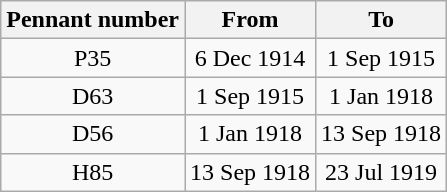<table class="wikitable" style="text-align:center">
<tr>
<th>Pennant number</th>
<th>From</th>
<th>To</th>
</tr>
<tr>
<td>P35</td>
<td>6 Dec 1914</td>
<td>1 Sep 1915</td>
</tr>
<tr>
<td>D63</td>
<td>1 Sep 1915</td>
<td>1 Jan 1918</td>
</tr>
<tr>
<td>D56</td>
<td>1 Jan 1918</td>
<td>13 Sep 1918</td>
</tr>
<tr>
<td>H85</td>
<td>13 Sep 1918</td>
<td>23 Jul 1919</td>
</tr>
</table>
